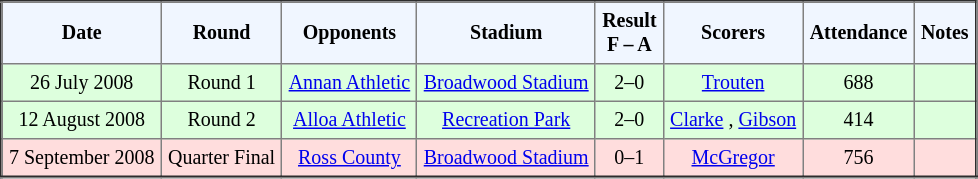<table border="2" cellpadding="4" style="border-collapse:collapse; text-align:center; font-size:smaller;">
<tr style="background:#f0f6ff;">
<th><strong>Date</strong></th>
<th><strong>Round</strong></th>
<th><strong>Opponents</strong></th>
<th><strong>Stadium</strong></th>
<th><strong>Result<br>F – A</strong></th>
<th><strong>Scorers</strong></th>
<th><strong>Attendance</strong></th>
<th><strong>Notes</strong></th>
</tr>
<tr bgcolor="ddffdd">
<td>26 July 2008</td>
<td>Round 1</td>
<td><a href='#'>Annan Athletic</a></td>
<td><a href='#'>Broadwood Stadium</a></td>
<td>2–0</td>
<td><a href='#'>Trouten</a>  </td>
<td>688</td>
<td></td>
</tr>
<tr bgcolor="ddffdd">
<td>12 August 2008</td>
<td>Round 2</td>
<td><a href='#'>Alloa Athletic</a></td>
<td><a href='#'>Recreation Park</a></td>
<td>2–0</td>
<td><a href='#'>Clarke</a> , <a href='#'>Gibson</a> </td>
<td>414</td>
<td></td>
</tr>
<tr bgcolor="ffdddd">
<td>7 September 2008</td>
<td>Quarter Final</td>
<td><a href='#'>Ross County</a></td>
<td><a href='#'>Broadwood Stadium</a></td>
<td>0–1</td>
<td><a href='#'>McGregor</a> </td>
<td>756</td>
<td></td>
</tr>
</table>
